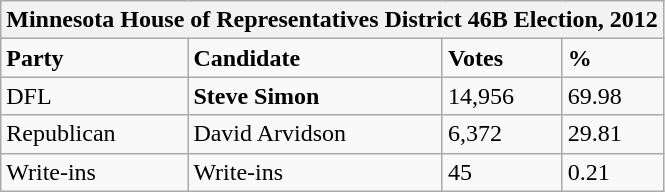<table class="wikitable">
<tr>
<th colspan="4">Minnesota House of Representatives District 46B Election, 2012</th>
</tr>
<tr>
<td><strong>Party</strong></td>
<td><strong>Candidate</strong></td>
<td><strong>Votes</strong></td>
<td><strong>%</strong></td>
</tr>
<tr>
<td>DFL</td>
<td><strong>Steve Simon</strong></td>
<td>14,956</td>
<td>69.98</td>
</tr>
<tr>
<td>Republican</td>
<td>David Arvidson</td>
<td>6,372</td>
<td>29.81</td>
</tr>
<tr>
<td>Write-ins</td>
<td>Write-ins</td>
<td>45</td>
<td>0.21</td>
</tr>
</table>
